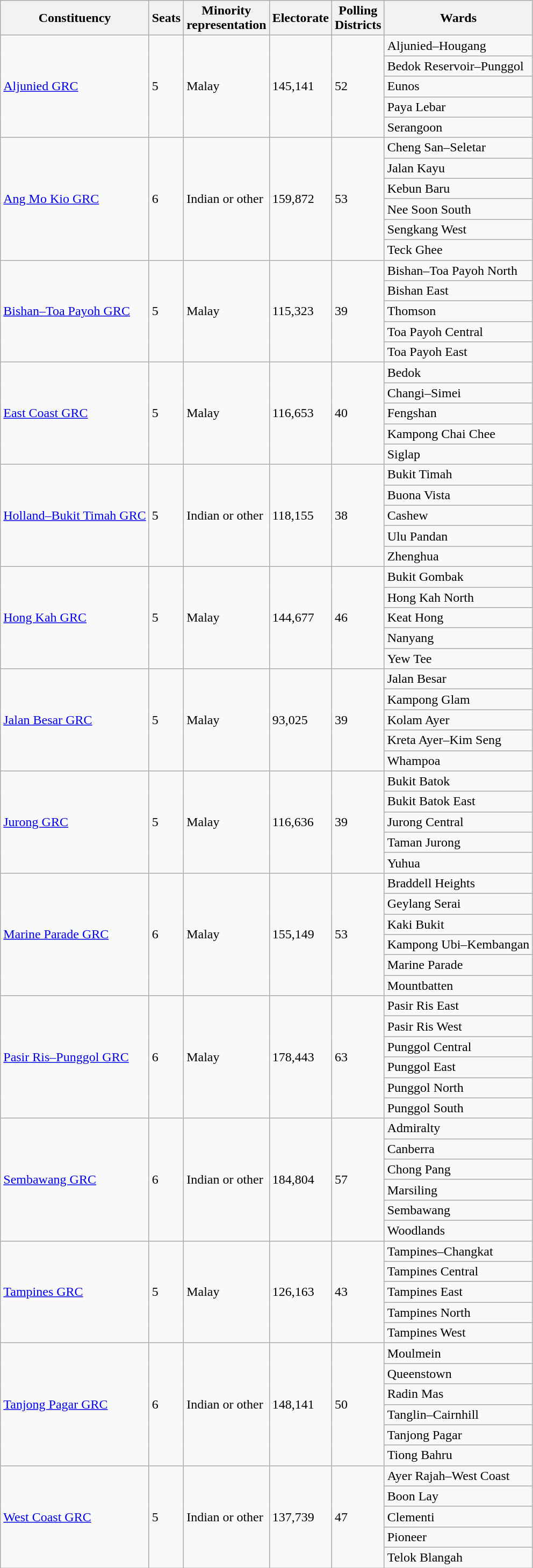<table class="wikitable">
<tr>
<th>Constituency</th>
<th>Seats</th>
<th>Minority<br>representation</th>
<th>Electorate</th>
<th>Polling<br>Districts</th>
<th>Wards</th>
</tr>
<tr>
<td rowspan="5"><a href='#'>Aljunied GRC</a></td>
<td rowspan="5">5</td>
<td rowspan="5">Malay</td>
<td rowspan="5">145,141</td>
<td rowspan="5">52</td>
<td>Aljunied–Hougang</td>
</tr>
<tr>
<td>Bedok Reservoir–Punggol</td>
</tr>
<tr>
<td>Eunos</td>
</tr>
<tr>
<td>Paya Lebar</td>
</tr>
<tr>
<td>Serangoon</td>
</tr>
<tr>
<td rowspan="6"><a href='#'>Ang Mo Kio GRC</a></td>
<td rowspan="6">6</td>
<td rowspan="6">Indian or other</td>
<td rowspan="6">159,872</td>
<td rowspan="6">53</td>
<td>Cheng San–Seletar</td>
</tr>
<tr>
<td>Jalan Kayu</td>
</tr>
<tr>
<td>Kebun Baru</td>
</tr>
<tr>
<td>Nee Soon South</td>
</tr>
<tr>
<td>Sengkang West</td>
</tr>
<tr>
<td>Teck Ghee</td>
</tr>
<tr>
<td rowspan="5"><a href='#'>Bishan–Toa Payoh GRC</a></td>
<td rowspan="5">5</td>
<td rowspan="5">Malay</td>
<td rowspan="5">115,323</td>
<td rowspan="5">39</td>
<td>Bishan–Toa Payoh North</td>
</tr>
<tr>
<td>Bishan East</td>
</tr>
<tr>
<td>Thomson</td>
</tr>
<tr>
<td>Toa Payoh Central</td>
</tr>
<tr>
<td>Toa Payoh East</td>
</tr>
<tr>
<td rowspan="5"><a href='#'>East Coast GRC</a></td>
<td rowspan="5">5</td>
<td rowspan="5">Malay</td>
<td rowspan="5">116,653</td>
<td rowspan="5">40</td>
<td>Bedok</td>
</tr>
<tr>
<td>Changi–Simei</td>
</tr>
<tr>
<td>Fengshan</td>
</tr>
<tr>
<td>Kampong Chai Chee</td>
</tr>
<tr>
<td>Siglap</td>
</tr>
<tr>
<td rowspan="5"><a href='#'>Holland–Bukit Timah GRC</a></td>
<td rowspan="5">5</td>
<td rowspan="5">Indian or other</td>
<td rowspan="5">118,155</td>
<td rowspan="5">38</td>
<td>Bukit Timah</td>
</tr>
<tr>
<td>Buona Vista</td>
</tr>
<tr>
<td>Cashew</td>
</tr>
<tr>
<td>Ulu Pandan</td>
</tr>
<tr>
<td>Zhenghua</td>
</tr>
<tr>
<td rowspan="5"><a href='#'>Hong Kah GRC</a></td>
<td rowspan="5">5</td>
<td rowspan="5">Malay</td>
<td rowspan="5">144,677</td>
<td rowspan="5">46</td>
<td>Bukit Gombak</td>
</tr>
<tr>
<td>Hong Kah North</td>
</tr>
<tr>
<td>Keat Hong</td>
</tr>
<tr>
<td>Nanyang</td>
</tr>
<tr>
<td>Yew Tee</td>
</tr>
<tr>
<td rowspan="5"><a href='#'>Jalan Besar GRC</a></td>
<td rowspan="5">5</td>
<td rowspan="5">Malay</td>
<td rowspan="5">93,025</td>
<td rowspan="5">39</td>
<td>Jalan Besar</td>
</tr>
<tr>
<td>Kampong Glam</td>
</tr>
<tr>
<td>Kolam Ayer</td>
</tr>
<tr>
<td>Kreta Ayer–Kim Seng</td>
</tr>
<tr>
<td>Whampoa</td>
</tr>
<tr>
<td rowspan="5"><a href='#'>Jurong GRC</a></td>
<td rowspan="5">5</td>
<td rowspan="5">Malay</td>
<td rowspan="5">116,636</td>
<td rowspan="5">39</td>
<td>Bukit Batok</td>
</tr>
<tr>
<td>Bukit Batok East</td>
</tr>
<tr>
<td>Jurong Central</td>
</tr>
<tr>
<td>Taman Jurong</td>
</tr>
<tr>
<td>Yuhua</td>
</tr>
<tr>
<td rowspan="6"><a href='#'>Marine Parade GRC</a></td>
<td rowspan="6">6</td>
<td rowspan="6">Malay</td>
<td rowspan="6">155,149</td>
<td rowspan="6">53</td>
<td>Braddell Heights</td>
</tr>
<tr>
<td>Geylang Serai</td>
</tr>
<tr>
<td>Kaki Bukit</td>
</tr>
<tr>
<td>Kampong Ubi–Kembangan</td>
</tr>
<tr>
<td>Marine Parade</td>
</tr>
<tr>
<td>Mountbatten</td>
</tr>
<tr>
<td rowspan="6"><a href='#'>Pasir Ris–Punggol GRC</a></td>
<td rowspan="6">6</td>
<td rowspan="6">Malay</td>
<td rowspan="6">178,443</td>
<td rowspan="6">63</td>
<td>Pasir Ris East</td>
</tr>
<tr>
<td>Pasir Ris West</td>
</tr>
<tr>
<td>Punggol Central</td>
</tr>
<tr>
<td>Punggol East</td>
</tr>
<tr>
<td>Punggol North</td>
</tr>
<tr>
<td>Punggol South</td>
</tr>
<tr>
<td rowspan="6"><a href='#'>Sembawang GRC</a></td>
<td rowspan="6">6</td>
<td rowspan="6">Indian or other</td>
<td rowspan="6">184,804</td>
<td rowspan="6">57</td>
<td>Admiralty</td>
</tr>
<tr>
<td>Canberra</td>
</tr>
<tr>
<td>Chong Pang</td>
</tr>
<tr>
<td>Marsiling</td>
</tr>
<tr>
<td>Sembawang</td>
</tr>
<tr>
<td>Woodlands</td>
</tr>
<tr>
<td rowspan="5"><a href='#'>Tampines GRC</a></td>
<td rowspan="5">5</td>
<td rowspan="5">Malay</td>
<td rowspan="5">126,163</td>
<td rowspan="5">43</td>
<td>Tampines–Changkat</td>
</tr>
<tr>
<td>Tampines Central</td>
</tr>
<tr>
<td>Tampines East</td>
</tr>
<tr>
<td>Tampines North</td>
</tr>
<tr>
<td>Tampines West</td>
</tr>
<tr>
<td rowspan="6"><a href='#'>Tanjong Pagar GRC</a></td>
<td rowspan="6">6</td>
<td rowspan="6">Indian or other</td>
<td rowspan="6">148,141</td>
<td rowspan="6">50</td>
<td>Moulmein</td>
</tr>
<tr>
<td>Queenstown</td>
</tr>
<tr>
<td>Radin Mas</td>
</tr>
<tr>
<td>Tanglin–Cairnhill</td>
</tr>
<tr>
<td>Tanjong Pagar</td>
</tr>
<tr>
<td>Tiong Bahru</td>
</tr>
<tr>
<td rowspan="5"><a href='#'>West Coast GRC</a></td>
<td rowspan="5">5</td>
<td rowspan="5">Indian or other</td>
<td rowspan="5">137,739</td>
<td rowspan="5">47</td>
<td>Ayer Rajah–West Coast</td>
</tr>
<tr>
<td>Boon Lay</td>
</tr>
<tr>
<td>Clementi</td>
</tr>
<tr>
<td>Pioneer</td>
</tr>
<tr>
<td>Telok Blangah</td>
</tr>
</table>
